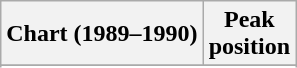<table class="wikitable sortable plainrowheaders" style="text-align:center;">
<tr>
<th>Chart (1989–1990)</th>
<th>Peak<br>position</th>
</tr>
<tr>
</tr>
<tr>
</tr>
<tr>
</tr>
<tr>
</tr>
<tr>
</tr>
<tr>
</tr>
<tr>
</tr>
<tr>
</tr>
<tr>
</tr>
<tr>
</tr>
</table>
